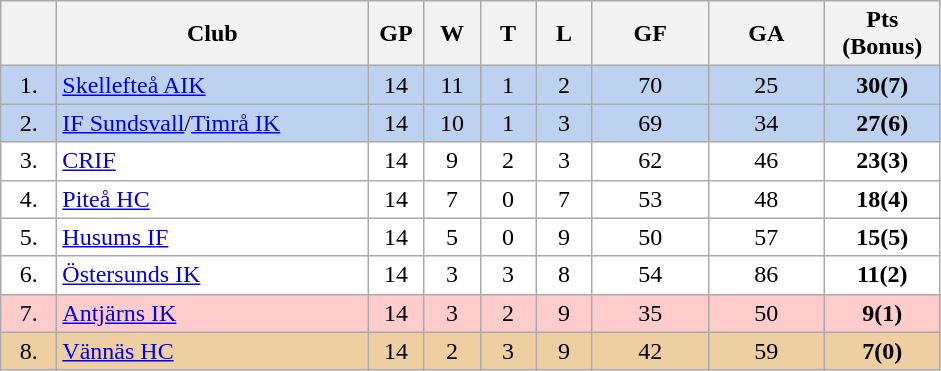<table class="wikitable">
<tr>
<th width="30"></th>
<th width="200">Club</th>
<th width="30">GP</th>
<th width="30">W</th>
<th width="30">T</th>
<th width="30">L</th>
<th width="70">GF</th>
<th width="70">GA</th>
<th width="70">Pts (Bonus)</th>
</tr>
<tr bgcolor="#BCD2EE" align="center">
<td>1.</td>
<td align="left"><a href='#'>Skellefteå AIK</a></td>
<td>14</td>
<td>11</td>
<td>1</td>
<td>2</td>
<td>70</td>
<td>25</td>
<td><strong>30(7)</strong></td>
</tr>
<tr bgcolor="#BCD2EE" align="center">
<td>2.</td>
<td align="left"><a href='#'>IF Sundsvall</a>/<a href='#'>Timrå IK</a></td>
<td>14</td>
<td>10</td>
<td>1</td>
<td>3</td>
<td>69</td>
<td>34</td>
<td><strong>27(6)</strong></td>
</tr>
<tr bgcolor="#FFFFFF" align="center">
<td>3.</td>
<td align="left"><a href='#'>CRIF</a></td>
<td>14</td>
<td>9</td>
<td>2</td>
<td>3</td>
<td>62</td>
<td>46</td>
<td><strong>23(3)</strong></td>
</tr>
<tr bgcolor="#FFFFFF" align="center">
<td>4.</td>
<td align="left"><a href='#'>Piteå HC</a></td>
<td>14</td>
<td>7</td>
<td>0</td>
<td>7</td>
<td>53</td>
<td>48</td>
<td><strong>18(4)</strong></td>
</tr>
<tr bgcolor="#FFFFFF" align="center">
<td>5.</td>
<td align="left"><a href='#'>Husums IF</a></td>
<td>14</td>
<td>5</td>
<td>0</td>
<td>9</td>
<td>50</td>
<td>57</td>
<td><strong>15(5)</strong></td>
</tr>
<tr bgcolor="#FFFFFF" align="center">
<td>6.</td>
<td align="left"><a href='#'>Östersunds IK</a></td>
<td>14</td>
<td>3</td>
<td>3</td>
<td>8</td>
<td>54</td>
<td>86</td>
<td><strong>11(2)</strong></td>
</tr>
<tr bgcolor="#FFCCCC" align="center">
<td>7.</td>
<td align="left"><a href='#'>Antjärns IK</a></td>
<td>14</td>
<td>3</td>
<td>2</td>
<td>9</td>
<td>35</td>
<td>50</td>
<td><strong>9(1)</strong></td>
</tr>
<tr bgcolor="#EECFA1" align="center">
<td>8.</td>
<td align="left"><a href='#'>Vännäs HC</a></td>
<td>14</td>
<td>2</td>
<td>3</td>
<td>9</td>
<td>42</td>
<td>59</td>
<td><strong>7(0)</strong></td>
</tr>
</table>
